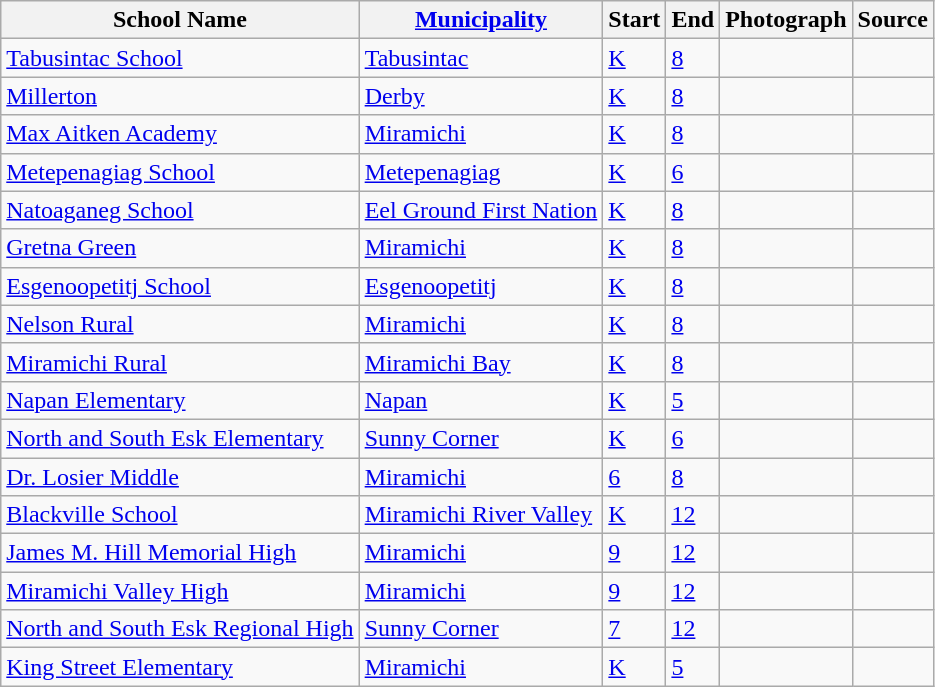<table class="wikitable sortable">
<tr>
<th>School Name</th>
<th><a href='#'>Municipality</a></th>
<th>Start</th>
<th>End</th>
<th>Photograph</th>
<th>Source</th>
</tr>
<tr>
<td><a href='#'>Tabusintac School</a></td>
<td><a href='#'>Tabusintac</a></td>
<td><a href='#'>K</a></td>
<td><a href='#'>8</a></td>
<td></td>
<td></td>
</tr>
<tr>
<td><a href='#'>Millerton</a></td>
<td><a href='#'>Derby</a></td>
<td><a href='#'>K</a></td>
<td><a href='#'>8</a></td>
<td></td>
<td></td>
</tr>
<tr>
<td><a href='#'>Max Aitken Academy</a></td>
<td><a href='#'>Miramichi</a></td>
<td><a href='#'>K</a></td>
<td><a href='#'>8</a></td>
<td></td>
<td></td>
</tr>
<tr>
<td><a href='#'>Metepenagiag School</a></td>
<td><a href='#'>Metepenagiag</a></td>
<td><a href='#'>K</a></td>
<td><a href='#'>6</a></td>
<td></td>
<td></td>
</tr>
<tr>
<td><a href='#'>Natoaganeg School</a></td>
<td><a href='#'>Eel Ground First Nation</a></td>
<td><a href='#'>K</a></td>
<td><a href='#'>8</a></td>
<td></td>
<td></td>
</tr>
<tr>
<td><a href='#'>Gretna Green</a></td>
<td><a href='#'>Miramichi</a></td>
<td><a href='#'>K</a></td>
<td><a href='#'>8</a></td>
<td></td>
<td></td>
</tr>
<tr>
<td><a href='#'>Esgenoopetitj School</a></td>
<td><a href='#'>Esgenoopetitj</a></td>
<td><a href='#'>K</a></td>
<td><a href='#'>8</a></td>
<td></td>
<td></td>
</tr>
<tr>
<td><a href='#'>Nelson Rural</a></td>
<td><a href='#'>Miramichi</a></td>
<td><a href='#'>K</a></td>
<td><a href='#'>8</a></td>
<td></td>
<td></td>
</tr>
<tr>
<td><a href='#'>Miramichi Rural</a></td>
<td><a href='#'>Miramichi Bay</a></td>
<td><a href='#'>K</a></td>
<td><a href='#'>8</a></td>
<td></td>
<td></td>
</tr>
<tr>
<td><a href='#'>Napan Elementary</a></td>
<td><a href='#'>Napan</a></td>
<td><a href='#'>K</a></td>
<td><a href='#'>5</a></td>
<td></td>
<td></td>
</tr>
<tr>
<td><a href='#'>North and South Esk Elementary</a></td>
<td><a href='#'>Sunny Corner</a></td>
<td><a href='#'>K</a></td>
<td><a href='#'>6</a></td>
<td></td>
<td></td>
</tr>
<tr>
<td><a href='#'>Dr. Losier Middle</a></td>
<td><a href='#'>Miramichi</a></td>
<td><a href='#'>6</a></td>
<td><a href='#'>8</a></td>
<td></td>
<td></td>
</tr>
<tr>
<td><a href='#'>Blackville School</a></td>
<td><a href='#'>Miramichi River Valley</a></td>
<td><a href='#'>K</a></td>
<td><a href='#'>12</a></td>
<td></td>
<td></td>
</tr>
<tr>
<td><a href='#'>James M. Hill Memorial High</a></td>
<td><a href='#'>Miramichi</a></td>
<td><a href='#'>9</a></td>
<td><a href='#'>12</a></td>
<td></td>
<td></td>
</tr>
<tr>
<td><a href='#'>Miramichi Valley High</a></td>
<td><a href='#'>Miramichi</a></td>
<td><a href='#'>9</a></td>
<td><a href='#'>12</a></td>
<td></td>
<td></td>
</tr>
<tr>
<td><a href='#'>North and South Esk Regional High</a></td>
<td><a href='#'>Sunny Corner</a></td>
<td><a href='#'>7</a></td>
<td><a href='#'>12</a></td>
<td></td>
<td></td>
</tr>
<tr>
<td><a href='#'>King Street Elementary</a></td>
<td><a href='#'>Miramichi</a></td>
<td><a href='#'>K</a></td>
<td><a href='#'>5</a></td>
<td></td>
<td></td>
</tr>
</table>
